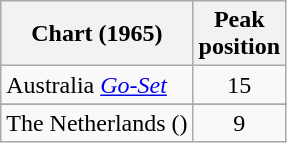<table class="wikitable sortable">
<tr>
<th align="left">Chart (1965)</th>
<th align="left">Peak<br>position</th>
</tr>
<tr>
<td align="left">Australia <em><a href='#'>Go-Set</a></em></td>
<td style="text-align:center;">15</td>
</tr>
<tr |->
</tr>
<tr>
<td>The Netherlands ()</td>
<td style="text-align:center;">9</td>
</tr>
</table>
